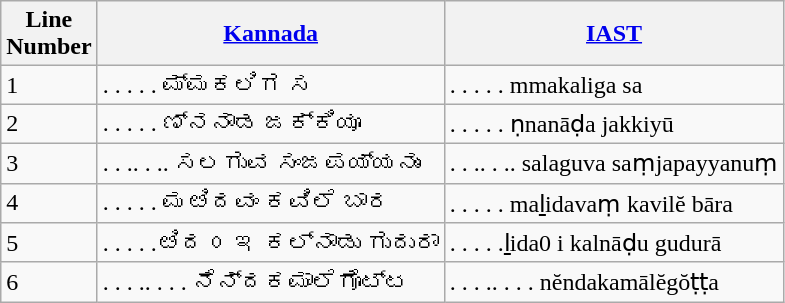<table class="wikitable">
<tr>
<th>Line<br>Number</th>
<th><a href='#'>Kannada</a></th>
<th><a href='#'>IAST</a></th>
</tr>
<tr>
<td>1</td>
<td>. . . . . ಮ್ಮಕಲಿಗ ಸ</td>
<td>. . . . . mmakaliga sa</td>
</tr>
<tr>
<td>2</td>
<td>. . . . . ಣ್ನನಾಡ ಜಕ್ಕಿಯೂ</td>
<td>. . . . . ṇnanāḍa jakkiyū</td>
</tr>
<tr>
<td>3</td>
<td>. . .. . .. ಸಲಗುವ ಸಂಜಪಯ್ಯನುಂ</td>
<td>. . .. . .. salaguva saṃjapayyanuṃ</td>
</tr>
<tr>
<td>4</td>
<td>. . . . . ಮೞಿದವಂ ಕವಿಲೆ ಬಾರ</td>
<td>. . . . . maḻidavaṃ kavilĕ bāra</td>
</tr>
<tr>
<td>5</td>
<td>. . . . .ೞಿದ೦ ಇ ಕಲ್ನಾಡು ಗುದುರಾ</td>
<td>. . . . .ḻida0 i kalnāḍu gudurā</td>
</tr>
<tr>
<td>6</td>
<td>. . . .. . . . ನೆನ್ದಕಮಾಲೆಗೊಟ್ಟ</td>
<td>. . . .. . . . nĕndakamālĕgŏṭṭa</td>
</tr>
</table>
